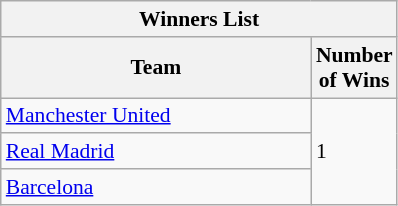<table class="wikitable" style="font-size:90%" style="text-align: center;">
<tr>
<th colspan="3"><strong>Winners List</strong></th>
</tr>
<tr>
<th width=200>Team</th>
<th width=50>Number of Wins</th>
</tr>
<tr>
<td> <a href='#'>Manchester United</a></td>
<td rowspan=3>1</td>
</tr>
<tr>
<td> <a href='#'>Real Madrid</a></td>
</tr>
<tr>
<td> <a href='#'>Barcelona</a></td>
</tr>
</table>
